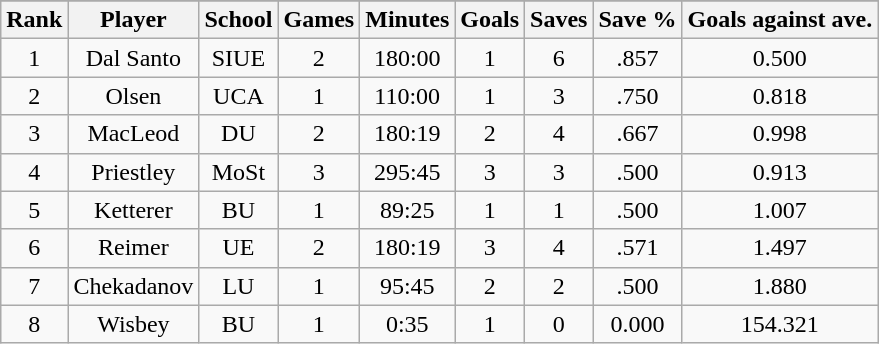<table class="wikitable" style="text-align:center">
<tr>
</tr>
<tr>
<th>Rank</th>
<th>Player</th>
<th>School</th>
<th>Games</th>
<th>Minutes</th>
<th>Goals</th>
<th>Saves</th>
<th>Save %</th>
<th>Goals against ave.</th>
</tr>
<tr>
<td>1</td>
<td>Dal Santo</td>
<td>SIUE</td>
<td>2</td>
<td>180:00</td>
<td>1</td>
<td>6</td>
<td>.857</td>
<td>0.500</td>
</tr>
<tr>
<td>2</td>
<td>Olsen</td>
<td>UCA</td>
<td>1</td>
<td>110:00</td>
<td>1</td>
<td>3</td>
<td>.750</td>
<td>0.818</td>
</tr>
<tr>
<td>3</td>
<td>MacLeod</td>
<td>DU</td>
<td>2</td>
<td>180:19</td>
<td>2</td>
<td>4</td>
<td>.667</td>
<td>0.998</td>
</tr>
<tr>
<td>4</td>
<td>Priestley</td>
<td>MoSt</td>
<td>3</td>
<td>295:45</td>
<td>3</td>
<td>3</td>
<td>.500</td>
<td>0.913</td>
</tr>
<tr>
<td>5</td>
<td>Ketterer</td>
<td>BU</td>
<td>1</td>
<td>89:25</td>
<td>1</td>
<td>1</td>
<td>.500</td>
<td>1.007</td>
</tr>
<tr>
<td>6</td>
<td>Reimer</td>
<td>UE</td>
<td>2</td>
<td>180:19</td>
<td>3</td>
<td>4</td>
<td>.571</td>
<td>1.497</td>
</tr>
<tr>
<td>7</td>
<td>Chekadanov</td>
<td>LU</td>
<td>1</td>
<td>95:45</td>
<td>2</td>
<td>2</td>
<td>.500</td>
<td>1.880</td>
</tr>
<tr>
<td>8</td>
<td>Wisbey</td>
<td>BU</td>
<td>1</td>
<td>0:35</td>
<td>1</td>
<td>0</td>
<td>0.000</td>
<td>154.321</td>
</tr>
</table>
